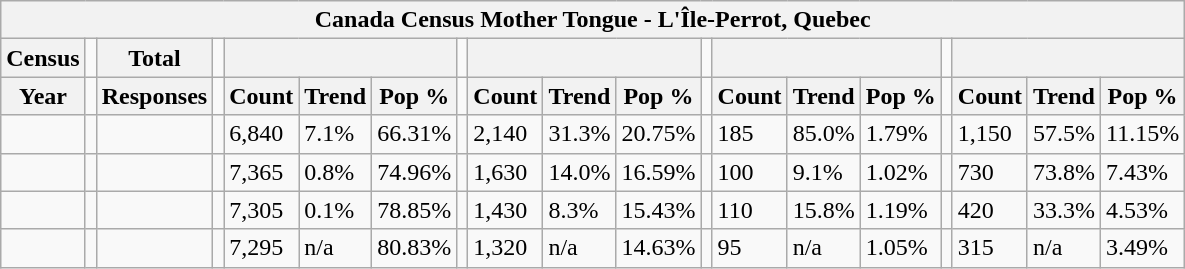<table class="wikitable">
<tr>
<th colspan="19">Canada Census Mother Tongue - L'Île-Perrot, Quebec</th>
</tr>
<tr>
<th>Census</th>
<td></td>
<th>Total</th>
<td colspan="1"></td>
<th colspan="3"></th>
<td colspan="1"></td>
<th colspan="3"></th>
<td colspan="1"></td>
<th colspan="3"></th>
<td colspan="1"></td>
<th colspan="3"></th>
</tr>
<tr>
<th>Year</th>
<td></td>
<th>Responses</th>
<td></td>
<th>Count</th>
<th>Trend</th>
<th>Pop %</th>
<td></td>
<th>Count</th>
<th>Trend</th>
<th>Pop %</th>
<td></td>
<th>Count</th>
<th>Trend</th>
<th>Pop %</th>
<td></td>
<th>Count</th>
<th>Trend</th>
<th>Pop %</th>
</tr>
<tr>
<td></td>
<td></td>
<td></td>
<td></td>
<td>6,840</td>
<td> 7.1%</td>
<td>66.31%</td>
<td></td>
<td>2,140</td>
<td> 31.3%</td>
<td>20.75%</td>
<td></td>
<td>185</td>
<td> 85.0%</td>
<td>1.79%</td>
<td></td>
<td>1,150</td>
<td> 57.5%</td>
<td>11.15%</td>
</tr>
<tr>
<td></td>
<td></td>
<td></td>
<td></td>
<td>7,365</td>
<td> 0.8%</td>
<td>74.96%</td>
<td></td>
<td>1,630</td>
<td> 14.0%</td>
<td>16.59%</td>
<td></td>
<td>100</td>
<td> 9.1%</td>
<td>1.02%</td>
<td></td>
<td>730</td>
<td> 73.8%</td>
<td>7.43%</td>
</tr>
<tr>
<td></td>
<td></td>
<td></td>
<td></td>
<td>7,305</td>
<td> 0.1%</td>
<td>78.85%</td>
<td></td>
<td>1,430</td>
<td> 8.3%</td>
<td>15.43%</td>
<td></td>
<td>110</td>
<td> 15.8%</td>
<td>1.19%</td>
<td></td>
<td>420</td>
<td> 33.3%</td>
<td>4.53%</td>
</tr>
<tr>
<td></td>
<td></td>
<td></td>
<td></td>
<td>7,295</td>
<td>n/a</td>
<td>80.83%</td>
<td></td>
<td>1,320</td>
<td>n/a</td>
<td>14.63%</td>
<td></td>
<td>95</td>
<td>n/a</td>
<td>1.05%</td>
<td></td>
<td>315</td>
<td>n/a</td>
<td>3.49%</td>
</tr>
</table>
